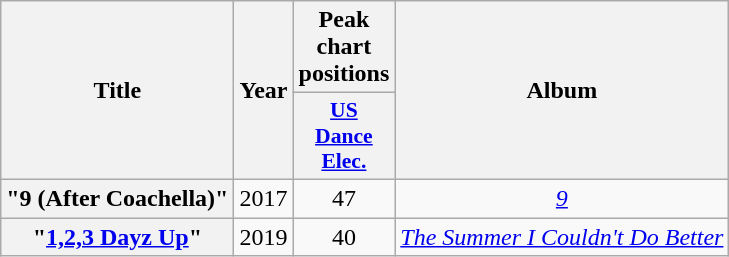<table class="wikitable plainrowheaders" style="text-align:center">
<tr>
<th scope="col" rowspan="2">Title</th>
<th scope="col" rowspan="2">Year</th>
<th scope="col" colspan="1">Peak chart positions</th>
<th scope="col" rowspan="2">Album</th>
</tr>
<tr>
<th scope="col" style="width:2.9em;font-size:90%;"><a href='#'>US<br>Dance<br>Elec.</a><br></th>
</tr>
<tr>
<th scope="row">"9 (After Coachella)"<br></th>
<td>2017</td>
<td>47</td>
<td><em><a href='#'>9</a></em></td>
</tr>
<tr>
<th scope="row">"<a href='#'>1,2,3 Dayz Up</a>"<br></th>
<td>2019</td>
<td>40</td>
<td><em><a href='#'>The Summer I Couldn't Do Better</a></em></td>
</tr>
</table>
